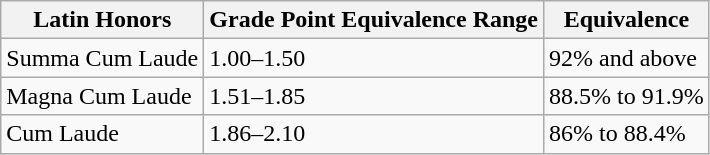<table class="wikitable">
<tr>
<th>Latin Honors</th>
<th>Grade Point Equivalence Range</th>
<th>Equivalence</th>
</tr>
<tr>
<td>Summa Cum Laude</td>
<td>1.00–1.50</td>
<td>92% and above</td>
</tr>
<tr>
<td>Magna Cum Laude</td>
<td>1.51–1.85</td>
<td>88.5% to 91.9%</td>
</tr>
<tr>
<td>Cum Laude</td>
<td>1.86–2.10</td>
<td>86% to 88.4%</td>
</tr>
</table>
